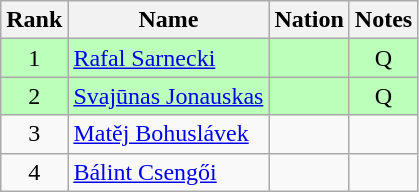<table class="wikitable sortable" style="text-align:center">
<tr>
<th>Rank</th>
<th>Name</th>
<th>Nation</th>
<th>Notes</th>
</tr>
<tr bgcolor=bbffbb>
<td>1</td>
<td align=left><a href='#'>Rafal Sarnecki</a></td>
<td align=left></td>
<td>Q</td>
</tr>
<tr bgcolor=bbffbb>
<td>2</td>
<td align=left><a href='#'>Svajūnas Jonauskas</a></td>
<td align=left></td>
<td>Q</td>
</tr>
<tr>
<td>3</td>
<td align=left><a href='#'>Matěj Bohuslávek</a></td>
<td align=left></td>
<td></td>
</tr>
<tr>
<td>4</td>
<td align=left><a href='#'>Bálint Csengői</a></td>
<td align=left></td>
<td></td>
</tr>
</table>
